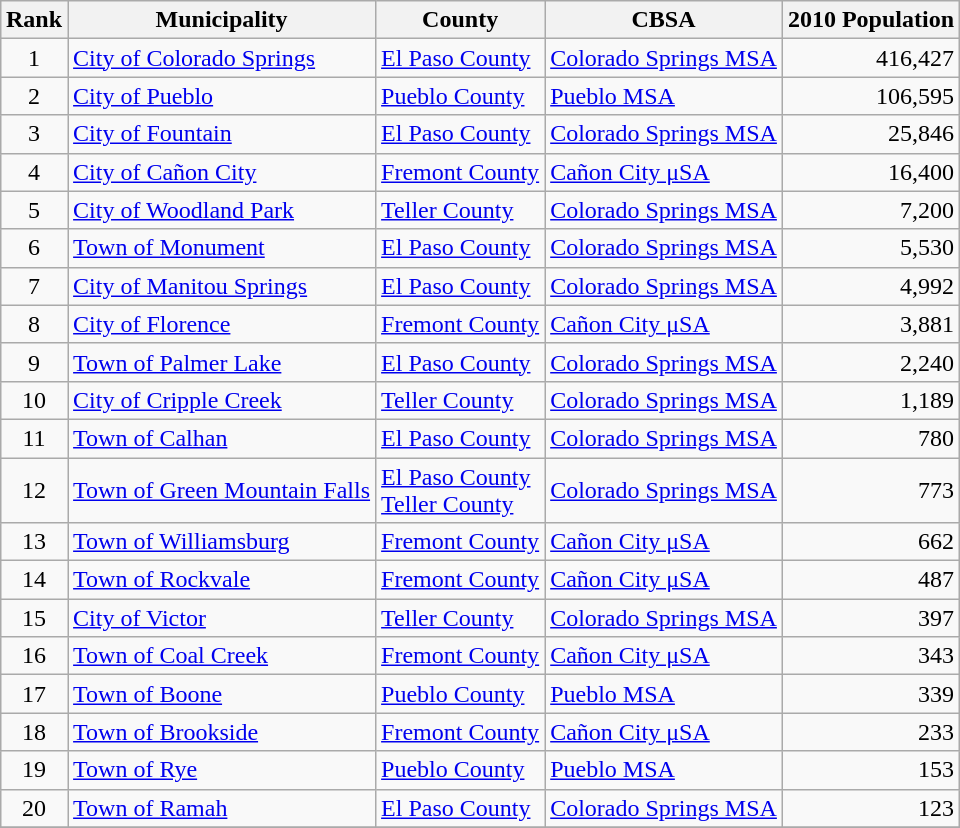<table class="wikitable sortable" style="margin:1em auto;">
<tr>
<th>Rank</th>
<th>Municipality</th>
<th>County</th>
<th>CBSA</th>
<th>2010 Population</th>
</tr>
<tr>
<td align=center>1</td>
<td><a href='#'>City of Colorado Springs</a></td>
<td><a href='#'>El Paso County</a></td>
<td><a href='#'>Colorado Springs MSA</a></td>
<td align=right>416,427</td>
</tr>
<tr>
<td align=center>2</td>
<td><a href='#'>City of Pueblo</a></td>
<td><a href='#'>Pueblo County</a></td>
<td><a href='#'>Pueblo MSA</a></td>
<td align=right>106,595</td>
</tr>
<tr>
<td align=center>3</td>
<td><a href='#'>City of Fountain</a></td>
<td><a href='#'>El Paso County</a></td>
<td><a href='#'>Colorado Springs MSA</a></td>
<td align=right>25,846</td>
</tr>
<tr>
<td align=center>4</td>
<td><a href='#'>City of Cañon City</a></td>
<td><a href='#'>Fremont County</a></td>
<td><a href='#'>Cañon City μSA</a></td>
<td align=right>16,400</td>
</tr>
<tr>
<td align=center>5</td>
<td><a href='#'>City of Woodland Park</a></td>
<td><a href='#'>Teller County</a></td>
<td><a href='#'>Colorado Springs MSA</a></td>
<td align=right>7,200</td>
</tr>
<tr>
<td align=center>6</td>
<td><a href='#'>Town of Monument</a></td>
<td><a href='#'>El Paso County</a></td>
<td><a href='#'>Colorado Springs MSA</a></td>
<td align=right>5,530</td>
</tr>
<tr>
<td align=center>7</td>
<td><a href='#'>City of Manitou Springs</a></td>
<td><a href='#'>El Paso County</a></td>
<td><a href='#'>Colorado Springs MSA</a></td>
<td align=right>4,992</td>
</tr>
<tr>
<td align=center>8</td>
<td><a href='#'>City of Florence</a></td>
<td><a href='#'>Fremont County</a></td>
<td><a href='#'>Cañon City μSA</a></td>
<td align=right>3,881</td>
</tr>
<tr>
<td align=center>9</td>
<td><a href='#'>Town of Palmer Lake</a></td>
<td><a href='#'>El Paso County</a></td>
<td><a href='#'>Colorado Springs MSA</a></td>
<td align=right>2,240</td>
</tr>
<tr>
<td align=center>10</td>
<td><a href='#'>City of Cripple Creek</a></td>
<td><a href='#'>Teller County</a></td>
<td><a href='#'>Colorado Springs MSA</a></td>
<td align=right>1,189</td>
</tr>
<tr>
<td align=center>11</td>
<td><a href='#'>Town of Calhan</a></td>
<td><a href='#'>El Paso County</a></td>
<td><a href='#'>Colorado Springs MSA</a></td>
<td align=right>780</td>
</tr>
<tr>
<td align=center>12</td>
<td><a href='#'>Town of Green Mountain Falls</a></td>
<td><a href='#'>El Paso County</a><br><a href='#'>Teller County</a></td>
<td><a href='#'>Colorado Springs MSA</a></td>
<td align=right>773</td>
</tr>
<tr>
<td align=center>13</td>
<td><a href='#'>Town of Williamsburg</a></td>
<td><a href='#'>Fremont County</a></td>
<td><a href='#'>Cañon City μSA</a></td>
<td align=right>662</td>
</tr>
<tr>
<td align=center>14</td>
<td><a href='#'>Town of Rockvale</a></td>
<td><a href='#'>Fremont County</a></td>
<td><a href='#'>Cañon City μSA</a></td>
<td align=right>487</td>
</tr>
<tr>
<td align=center>15</td>
<td><a href='#'>City of Victor</a></td>
<td><a href='#'>Teller County</a></td>
<td><a href='#'>Colorado Springs MSA</a></td>
<td align=right>397</td>
</tr>
<tr>
<td align=center>16</td>
<td><a href='#'>Town of Coal Creek</a></td>
<td><a href='#'>Fremont County</a></td>
<td><a href='#'>Cañon City μSA</a></td>
<td align=right>343</td>
</tr>
<tr>
<td align=center>17</td>
<td><a href='#'>Town of Boone</a></td>
<td><a href='#'>Pueblo County</a></td>
<td><a href='#'>Pueblo MSA</a></td>
<td align=right>339</td>
</tr>
<tr>
<td align=center>18</td>
<td><a href='#'>Town of Brookside</a></td>
<td><a href='#'>Fremont County</a></td>
<td><a href='#'>Cañon City μSA</a></td>
<td align=right>233</td>
</tr>
<tr>
<td align=center>19</td>
<td><a href='#'>Town of Rye</a></td>
<td><a href='#'>Pueblo County</a></td>
<td><a href='#'>Pueblo MSA</a></td>
<td align=right>153</td>
</tr>
<tr>
<td align=center>20</td>
<td><a href='#'>Town of Ramah</a></td>
<td><a href='#'>El Paso County</a></td>
<td><a href='#'>Colorado Springs MSA</a></td>
<td align=right>123</td>
</tr>
<tr>
</tr>
</table>
